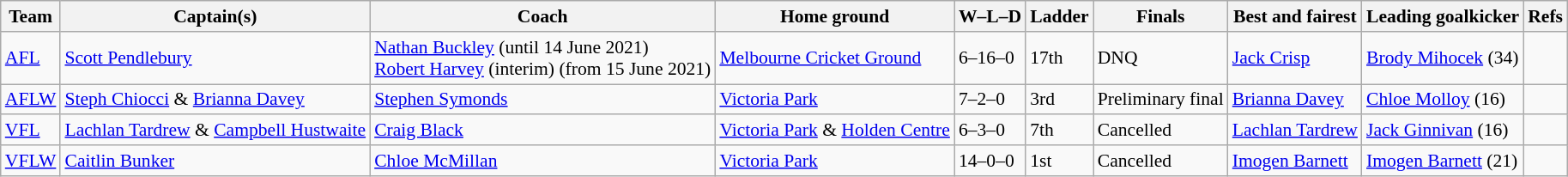<table class="wikitable" style="font-size:90%;">
<tr>
<th>Team</th>
<th>Captain(s)</th>
<th>Coach</th>
<th>Home ground</th>
<th>W–L–D</th>
<th>Ladder</th>
<th>Finals</th>
<th>Best and fairest</th>
<th>Leading goalkicker</th>
<th>Refs</th>
</tr>
<tr>
<td><a href='#'>AFL</a></td>
<td><a href='#'>Scott Pendlebury</a></td>
<td><a href='#'>Nathan Buckley</a> (until 14 June 2021) <br><a href='#'>Robert Harvey</a> (interim) (from 15 June 2021)</td>
<td><a href='#'>Melbourne Cricket Ground</a></td>
<td>6–16–0</td>
<td>17th</td>
<td>DNQ</td>
<td><a href='#'>Jack Crisp</a></td>
<td><a href='#'>Brody Mihocek</a> (34)</td>
<td style="text-align:center;"></td>
</tr>
<tr>
<td><a href='#'>AFLW</a></td>
<td><a href='#'>Steph Chiocci</a> & <a href='#'>Brianna Davey</a></td>
<td><a href='#'>Stephen Symonds</a></td>
<td><a href='#'>Victoria Park</a></td>
<td>7–2–0</td>
<td>3rd</td>
<td>Preliminary final</td>
<td><a href='#'>Brianna Davey</a></td>
<td><a href='#'>Chloe Molloy</a> (16)</td>
<td style="text-align:center;"></td>
</tr>
<tr>
<td><a href='#'>VFL</a></td>
<td><a href='#'>Lachlan Tardrew</a> & <a href='#'>Campbell Hustwaite</a></td>
<td><a href='#'>Craig Black</a></td>
<td><a href='#'>Victoria Park</a> & <a href='#'>Holden Centre</a></td>
<td>6–3–0</td>
<td>7th</td>
<td>Cancelled</td>
<td><a href='#'>Lachlan Tardrew</a></td>
<td><a href='#'>Jack Ginnivan</a> (16)</td>
<td style="text-align:center;"></td>
</tr>
<tr>
<td><a href='#'>VFLW</a></td>
<td><a href='#'>Caitlin Bunker</a></td>
<td><a href='#'>Chloe McMillan</a></td>
<td><a href='#'>Victoria Park</a></td>
<td>14–0–0</td>
<td>1st</td>
<td>Cancelled</td>
<td><a href='#'>Imogen Barnett</a></td>
<td><a href='#'>Imogen Barnett</a> (21)</td>
<td style="text-align:center;"></td>
</tr>
</table>
